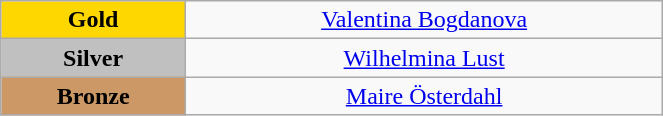<table class="wikitable" style="text-align:center; " width="35%">
<tr>
<td bgcolor="gold"><strong>Gold</strong></td>
<td><a href='#'>Valentina Bogdanova</a><br>  <small><em></em></small></td>
</tr>
<tr>
<td bgcolor="silver"><strong>Silver</strong></td>
<td><a href='#'>Wilhelmina Lust</a><br>  <small><em></em></small></td>
</tr>
<tr>
<td bgcolor="CC9966"><strong>Bronze</strong></td>
<td><a href='#'>Maire Österdahl</a><br>  <small><em></em></small></td>
</tr>
</table>
